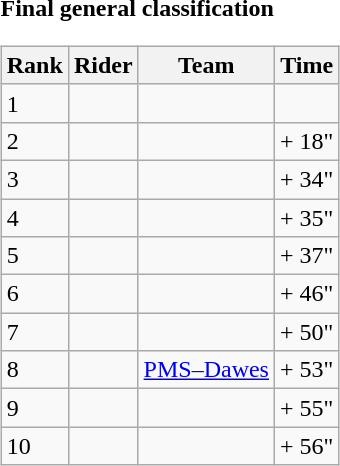<table>
<tr>
<td><strong>Final general classification</strong><br><table class="wikitable">
<tr>
<th scope="col">Rank</th>
<th scope="col">Rider</th>
<th scope="col">Team</th>
<th scope="col">Time</th>
</tr>
<tr>
<td>1</td>
<td></td>
<td></td>
<td style="text-align:right;"></td>
</tr>
<tr>
<td>2</td>
<td></td>
<td></td>
<td style="text-align:right;">+ 18"</td>
</tr>
<tr>
<td>3</td>
<td></td>
<td></td>
<td style="text-align:right;">+ 34"</td>
</tr>
<tr>
<td>4</td>
<td></td>
<td></td>
<td style="text-align:right;">+ 35"</td>
</tr>
<tr>
<td>5</td>
<td></td>
<td></td>
<td style="text-align:right;">+ 37"</td>
</tr>
<tr>
<td>6</td>
<td></td>
<td></td>
<td style="text-align:right;">+ 46"</td>
</tr>
<tr>
<td>7</td>
<td></td>
<td></td>
<td style="text-align:right;">+ 50"</td>
</tr>
<tr>
<td>8</td>
<td></td>
<td><a href='#'>PMS–Dawes</a></td>
<td style="text-align:right;">+ 53"</td>
</tr>
<tr>
<td>9</td>
<td></td>
<td></td>
<td style="text-align:right;">+ 55"</td>
</tr>
<tr>
<td>10</td>
<td></td>
<td></td>
<td style="text-align:right;">+ 56"</td>
</tr>
</table>
</td>
</tr>
</table>
